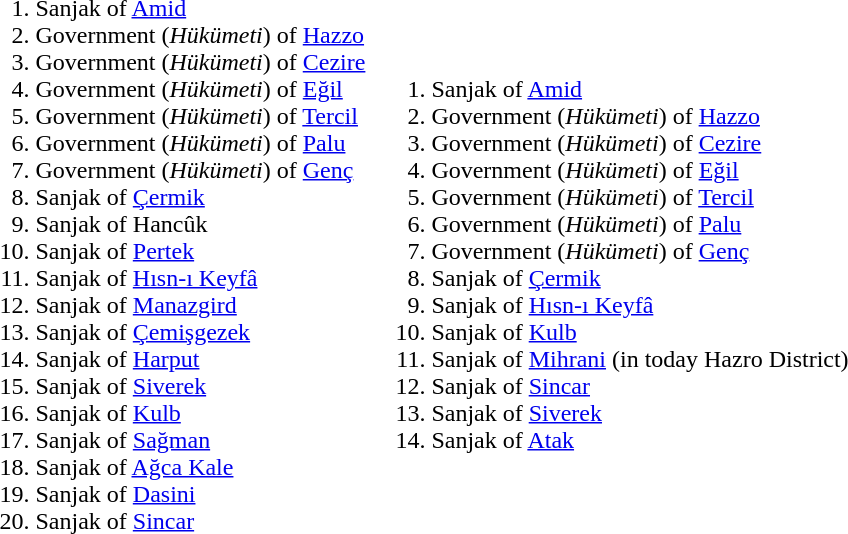<table>
<tr>
<td><br><ol><li>Sanjak of <a href='#'>Amid</a></li><li>Government (<em>Hükümeti</em>) of <a href='#'>Hazzo</a></li><li>Government (<em>Hükümeti</em>) of <a href='#'>Cezire</a></li><li>Government (<em>Hükümeti</em>) of <a href='#'>Eğil</a></li><li>Government (<em>Hükümeti</em>) of <a href='#'>Tercil</a></li><li>Government (<em>Hükümeti</em>) of <a href='#'>Palu</a></li><li>Government (<em>Hükümeti</em>) of <a href='#'>Genç</a></li><li>Sanjak of <a href='#'>Çermik</a></li><li>Sanjak of Hancûk</li><li>Sanjak of <a href='#'>Pertek</a></li><li>Sanjak of <a href='#'>Hısn-ı Keyfâ</a></li><li>Sanjak of <a href='#'>Manazgird</a></li><li>Sanjak of <a href='#'>Çemişgezek</a></li><li>Sanjak of <a href='#'>Harput</a></li><li>Sanjak of <a href='#'>Siverek</a></li><li>Sanjak of <a href='#'>Kulb</a></li><li>Sanjak of <a href='#'>Sağman</a></li><li>Sanjak of <a href='#'>Ağca Kale</a></li><li>Sanjak of <a href='#'>Dasini</a></li><li>Sanjak of <a href='#'>Sincar</a></li></ol></td>
<td><br><ol><li>Sanjak of <a href='#'>Amid</a></li><li>Government (<em>Hükümeti</em>) of <a href='#'>Hazzo</a></li><li>Government (<em>Hükümeti</em>) of <a href='#'>Cezire</a></li><li>Government (<em>Hükümeti</em>) of <a href='#'>Eğil</a></li><li>Government (<em>Hükümeti</em>) of <a href='#'>Tercil</a></li><li>Government (<em>Hükümeti</em>) of <a href='#'>Palu</a></li><li>Government (<em>Hükümeti</em>) of <a href='#'>Genç</a></li><li>Sanjak of <a href='#'>Çermik</a></li><li>Sanjak of <a href='#'>Hısn-ı Keyfâ</a></li><li>Sanjak of <a href='#'>Kulb</a></li><li>Sanjak of <a href='#'>Mihrani</a> (in today Hazro District)</li><li>Sanjak of <a href='#'>Sincar</a></li><li>Sanjak of <a href='#'>Siverek</a></li><li>Sanjak of <a href='#'>Atak</a></li></ol></td>
</tr>
</table>
